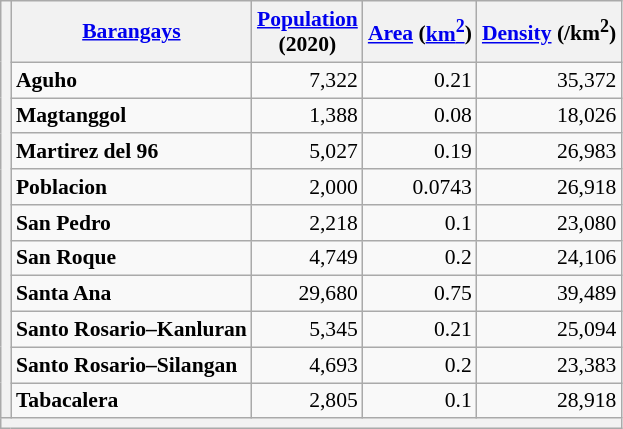<table class="wikitable" style="text-align:left; font-size:90%">
<tr style="font-size:100%;">
<th rowspan="11"></th>
<th><a href='#'>Barangays</a></th>
<th><a href='#'>Population</a><br>(2020)</th>
<th><a href='#'>Area</a> (<a href='#'>km<sup>2</sup></a>)</th>
<th><a href='#'>Density</a> (/km<sup>2</sup>)</th>
</tr>
<tr>
<td><strong>Aguho</strong></td>
<td align=right>7,322</td>
<td align=right>0.21</td>
<td align=right>35,372</td>
</tr>
<tr>
<td><strong>Magtanggol</strong></td>
<td align=right>1,388</td>
<td align=right>0.08</td>
<td align=right>18,026</td>
</tr>
<tr>
<td><strong>Martirez del 96</strong></td>
<td align=right>5,027</td>
<td align=right>0.19</td>
<td align=right>26,983</td>
</tr>
<tr>
<td><strong>Poblacion</strong></td>
<td align=right>2,000</td>
<td align=right>0.0743</td>
<td align=right>26,918</td>
</tr>
<tr>
<td><strong>San Pedro</strong></td>
<td align=right>2,218</td>
<td align=right>0.1</td>
<td align=right>23,080</td>
</tr>
<tr>
<td><strong>San Roque</strong></td>
<td align=right>4,749</td>
<td align=right>0.2</td>
<td align=right>24,106</td>
</tr>
<tr>
<td><strong>Santa Ana</strong></td>
<td align=right>29,680</td>
<td align=right>0.75</td>
<td align=right>39,489</td>
</tr>
<tr>
<td><strong>Santo Rosario–Kanluran</strong></td>
<td align=right>5,345</td>
<td align=right>0.21</td>
<td align=right>25,094</td>
</tr>
<tr>
<td><strong>Santo Rosario–Silangan</strong></td>
<td align=right>4,693</td>
<td align=right>0.2</td>
<td align=right>23,383</td>
</tr>
<tr>
<td><strong>Tabacalera</strong></td>
<td align=right>2,805</td>
<td align=right>0.1</td>
<td align=right>28,918</td>
</tr>
<tr>
<th colspan="5"><small></small></th>
</tr>
</table>
